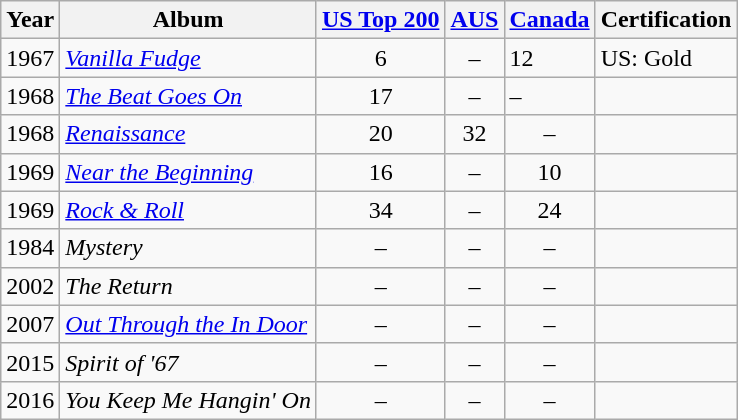<table class="wikitable">
<tr>
<th align="left" valign="center">Year</th>
<th align="left" valign="center">Album</th>
<th align="center" valign="center"><a href='#'>US Top 200</a></th>
<th align="center" valign="center"><a href='#'>AUS</a></th>
<th align="center" valign="center"><a href='#'>Canada</a></th>
<th>Certification</th>
</tr>
<tr>
<td align="left" valign="center">1967</td>
<td align="left" valign="center"><em><a href='#'>Vanilla Fudge</a></em></td>
<td align="center" valign="center">6</td>
<td align="center" valign="center">–</td>
<td>12</td>
<td>US: Gold</td>
</tr>
<tr>
<td align="left" valign="center">1968</td>
<td align="left" valign="center"><em><a href='#'>The Beat Goes On</a></em></td>
<td align="center" valign="center">17</td>
<td align="center" valign="center">–</td>
<td>–</td>
</tr>
<tr>
<td align="left" valign="center">1968</td>
<td align="left" valign="center"><em><a href='#'>Renaissance</a></em></td>
<td align="center" valign="center">20</td>
<td align="center" valign="center">32</td>
<td align="center" valign="center">–</td>
<td></td>
</tr>
<tr>
<td align="left" valign="center">1969</td>
<td align="left" valign="center"><em><a href='#'>Near the Beginning</a></em></td>
<td align="center" valign="center">16</td>
<td align="center" valign="center">–</td>
<td align="center" valign="center">10</td>
<td></td>
</tr>
<tr>
<td align="left" valign="center">1969</td>
<td align="left" valign="center"><em><a href='#'>Rock & Roll</a></em></td>
<td align="center" valign="center">34</td>
<td align="center" valign="center">–</td>
<td align="center" valign="center">24</td>
<td></td>
</tr>
<tr>
<td align="left" valign="center">1984</td>
<td align="left" valign="center"><em>Mystery</em></td>
<td align="center" valign="center">–</td>
<td align="center" valign="center">–</td>
<td align="center" valign="center">–</td>
<td></td>
</tr>
<tr>
<td align="left" valign="center">2002</td>
<td align="left" valign="center"><em>The Return</em></td>
<td align="center" valign="center">–</td>
<td align="center" valign="center">–</td>
<td align="center" valign="center">–</td>
<td></td>
</tr>
<tr>
<td align="left" valign="center">2007</td>
<td align="left" valign="center"><em><a href='#'>Out Through the In Door</a></em></td>
<td align="center" valign="center">–</td>
<td align="center" valign="center">–</td>
<td align="center" valign="center">–</td>
<td></td>
</tr>
<tr>
<td align="left" valign="center">2015</td>
<td align="left" valign="center"><em>Spirit of '67</em></td>
<td align="center" valign="center">–</td>
<td align="center" valign="center">–</td>
<td align="center" valign="center">–</td>
<td></td>
</tr>
<tr>
<td align="left" valign="center">2016</td>
<td align="left" valign="center"><em>You Keep Me Hangin' On</em></td>
<td align="center" valign="center">–</td>
<td align="center" valign="center">–</td>
<td align="center" valign="center">–</td>
<td></td>
</tr>
</table>
